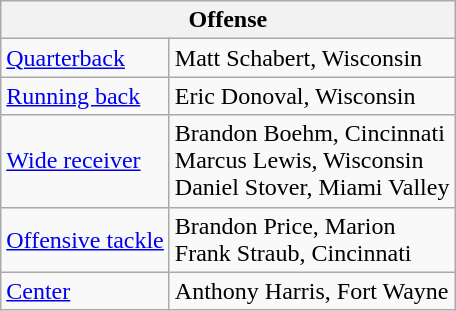<table class="wikitable">
<tr>
<th colspan="2">Offense</th>
</tr>
<tr>
<td><a href='#'>Quarterback</a></td>
<td>Matt Schabert, Wisconsin</td>
</tr>
<tr>
<td><a href='#'>Running back</a></td>
<td>Eric Donoval, Wisconsin</td>
</tr>
<tr>
<td><a href='#'>Wide receiver</a></td>
<td>Brandon Boehm, Cincinnati<br>Marcus Lewis, Wisconsin<br>Daniel Stover, Miami Valley</td>
</tr>
<tr>
<td><a href='#'>Offensive tackle</a></td>
<td>Brandon Price, Marion<br>Frank Straub, Cincinnati</td>
</tr>
<tr>
<td><a href='#'>Center</a></td>
<td>Anthony Harris, Fort Wayne</td>
</tr>
</table>
